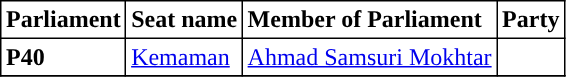<table class="toccolours sortable" border="1" cellpadding="3" style="border-collapse:collapse; text-align: left;">
<tr>
<th align="center">Parliament</th>
<th>Seat name</th>
<th>Member of Parliament</th>
<th>Party</th>
</tr>
<tr>
<th align="left">P40</th>
<td><a href='#'>Kemaman</a></td>
<td><a href='#'>Ahmad Samsuri Mokhtar</a></td>
<td></td>
</tr>
<tr>
</tr>
</table>
